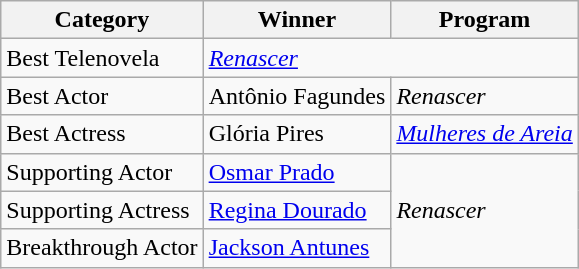<table class="wikitable">
<tr>
<th>Category</th>
<th>Winner</th>
<th>Program</th>
</tr>
<tr>
<td>Best Telenovela</td>
<td colspan="2"><em><a href='#'>Renascer</a></em></td>
</tr>
<tr>
<td>Best Actor</td>
<td>Antônio Fagundes</td>
<td><em>Renascer</em></td>
</tr>
<tr>
<td>Best Actress</td>
<td>Glória Pires</td>
<td><em><a href='#'>Mulheres de Areia</a></em></td>
</tr>
<tr>
<td>Supporting Actor</td>
<td><a href='#'>Osmar Prado</a></td>
<td rowspan="3"><em>Renascer</em></td>
</tr>
<tr>
<td>Supporting Actress</td>
<td><a href='#'>Regina Dourado</a></td>
</tr>
<tr>
<td>Breakthrough Actor</td>
<td><a href='#'>Jackson Antunes</a></td>
</tr>
</table>
